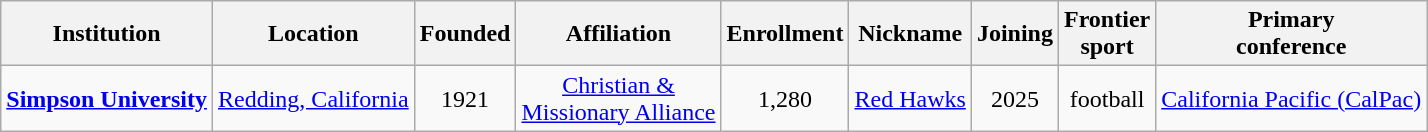<table class="wikitable sortable" style="text-align:center">
<tr>
<th>Institution</th>
<th>Location</th>
<th>Founded</th>
<th>Affiliation</th>
<th>Enrollment</th>
<th>Nickname</th>
<th>Joining</th>
<th>Frontier<br>sport</th>
<th>Primary<br>conference</th>
</tr>
<tr>
<td><strong><a href='#'>Simpson University</a></strong></td>
<td><a href='#'>Redding, California</a></td>
<td>1921</td>
<td><a href='#'>Christian &<br>Missionary Alliance</a></td>
<td>1,280</td>
<td><a href='#'>Red Hawks</a></td>
<td>2025</td>
<td>football</td>
<td><a href='#'>California Pacific (CalPac)</a></td>
</tr>
</table>
